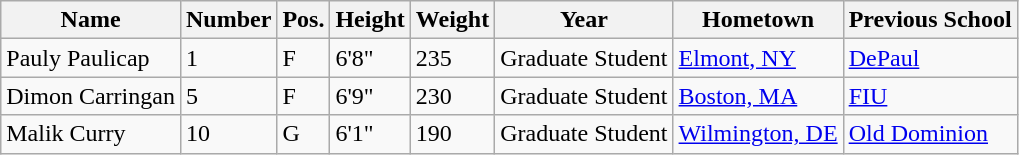<table class="wikitable sortable" border="1">
<tr>
<th>Name</th>
<th>Number</th>
<th>Pos.</th>
<th>Height</th>
<th>Weight</th>
<th>Year</th>
<th>Hometown</th>
<th class="unsortable">Previous School</th>
</tr>
<tr>
<td>Pauly Paulicap</td>
<td>1</td>
<td>F</td>
<td>6'8"</td>
<td>235</td>
<td>Graduate Student</td>
<td><a href='#'>Elmont, NY</a></td>
<td><a href='#'>DePaul</a></td>
</tr>
<tr>
<td>Dimon Carringan</td>
<td>5</td>
<td>F</td>
<td>6'9"</td>
<td>230</td>
<td>Graduate Student</td>
<td><a href='#'>Boston, MA</a></td>
<td><a href='#'>FIU</a></td>
</tr>
<tr>
<td>Malik Curry</td>
<td>10</td>
<td>G</td>
<td>6'1"</td>
<td>190</td>
<td>Graduate Student</td>
<td><a href='#'>Wilmington, DE</a></td>
<td><a href='#'>Old Dominion</a></td>
</tr>
</table>
